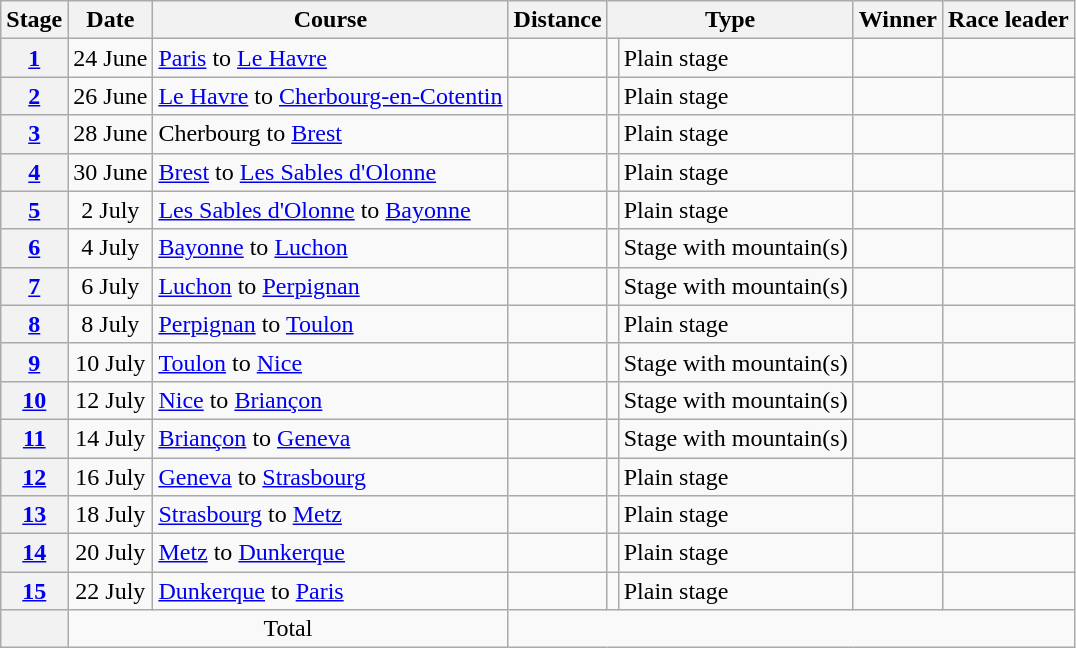<table class="wikitable">
<tr>
<th scope="col">Stage</th>
<th scope="col">Date</th>
<th scope="col">Course</th>
<th scope="col">Distance</th>
<th scope="col" colspan="2">Type</th>
<th scope="col">Winner</th>
<th scope="col">Race leader</th>
</tr>
<tr>
<th scope="row"><a href='#'>1</a></th>
<td style="text-align:center;">24 June</td>
<td><a href='#'>Paris</a> to <a href='#'>Le Havre</a></td>
<td></td>
<td></td>
<td>Plain stage</td>
<td></td>
<td></td>
</tr>
<tr>
<th scope="row"><a href='#'>2</a></th>
<td style="text-align:center;">26 June</td>
<td><a href='#'>Le Havre</a> to <a href='#'>Cherbourg-en-Cotentin</a></td>
<td></td>
<td></td>
<td>Plain stage</td>
<td></td>
<td></td>
</tr>
<tr>
<th scope="row"><a href='#'>3</a></th>
<td style="text-align:center;">28 June</td>
<td>Cherbourg to <a href='#'>Brest</a></td>
<td></td>
<td></td>
<td>Plain stage</td>
<td></td>
<td></td>
</tr>
<tr>
<th scope="row"><a href='#'>4</a></th>
<td style="text-align:center;">30 June</td>
<td><a href='#'>Brest</a> to <a href='#'>Les Sables d'Olonne</a></td>
<td></td>
<td></td>
<td>Plain stage</td>
<td></td>
<td></td>
</tr>
<tr>
<th scope="row"><a href='#'>5</a></th>
<td style="text-align:center;">2 July</td>
<td><a href='#'>Les Sables d'Olonne</a> to <a href='#'>Bayonne</a></td>
<td></td>
<td></td>
<td>Plain stage</td>
<td></td>
<td></td>
</tr>
<tr>
<th scope="row"><a href='#'>6</a></th>
<td style="text-align:center;">4 July</td>
<td><a href='#'>Bayonne</a> to <a href='#'>Luchon</a></td>
<td></td>
<td></td>
<td>Stage with mountain(s)</td>
<td></td>
<td></td>
</tr>
<tr>
<th scope="row"><a href='#'>7</a></th>
<td style="text-align:center;">6 July</td>
<td><a href='#'>Luchon</a> to <a href='#'>Perpignan</a></td>
<td></td>
<td></td>
<td>Stage with mountain(s)</td>
<td></td>
<td></td>
</tr>
<tr>
<th scope="row"><a href='#'>8</a></th>
<td style="text-align:center;">8 July</td>
<td><a href='#'>Perpignan</a> to <a href='#'>Toulon</a></td>
<td></td>
<td></td>
<td>Plain stage</td>
<td></td>
<td></td>
</tr>
<tr>
<th scope="row"><a href='#'>9</a></th>
<td style="text-align:center;">10 July</td>
<td><a href='#'>Toulon</a> to <a href='#'>Nice</a></td>
<td></td>
<td></td>
<td>Stage with mountain(s)</td>
<td></td>
<td></td>
</tr>
<tr>
<th scope="row"><a href='#'>10</a></th>
<td style="text-align:center;">12 July</td>
<td><a href='#'>Nice</a> to <a href='#'>Briançon</a></td>
<td></td>
<td></td>
<td>Stage with mountain(s)</td>
<td></td>
<td></td>
</tr>
<tr>
<th scope="row"><a href='#'>11</a></th>
<td style="text-align:center;">14 July</td>
<td><a href='#'>Briançon</a> to <a href='#'>Geneva</a></td>
<td></td>
<td></td>
<td>Stage with mountain(s)</td>
<td></td>
<td></td>
</tr>
<tr>
<th scope="row"><a href='#'>12</a></th>
<td style="text-align:center;">16 July</td>
<td><a href='#'>Geneva</a> to <a href='#'>Strasbourg</a></td>
<td></td>
<td></td>
<td>Plain stage</td>
<td></td>
<td></td>
</tr>
<tr>
<th scope="row"><a href='#'>13</a></th>
<td style="text-align:center;">18 July</td>
<td><a href='#'>Strasbourg</a> to <a href='#'>Metz</a></td>
<td></td>
<td></td>
<td>Plain stage</td>
<td></td>
<td></td>
</tr>
<tr>
<th scope="row"><a href='#'>14</a></th>
<td style="text-align:center;">20 July</td>
<td><a href='#'>Metz</a> to <a href='#'>Dunkerque</a></td>
<td></td>
<td></td>
<td>Plain stage</td>
<td></td>
<td></td>
</tr>
<tr>
<th scope="row"><a href='#'>15</a></th>
<td style="text-align:center;">22 July</td>
<td><a href='#'>Dunkerque</a> to <a href='#'>Paris</a></td>
<td></td>
<td></td>
<td>Plain stage</td>
<td></td>
<td></td>
</tr>
<tr>
<th scope="row"></th>
<td colspan="2" style="text-align:center">Total</td>
<td colspan="5" style="text-align:center"></td>
</tr>
</table>
